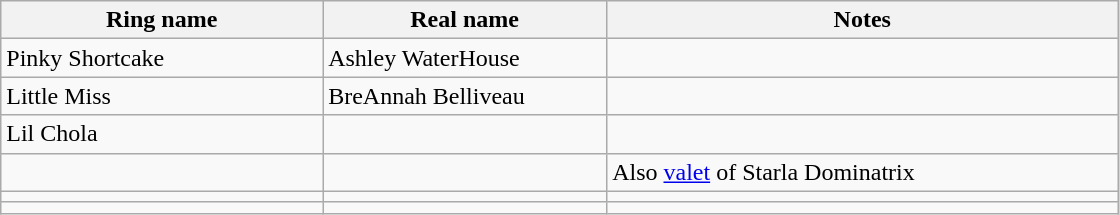<table class="wikitable sortable" align="left center" style="width:59%;">
<tr>
<th style="width:17%;">Ring name</th>
<th style="width:15%;">Real name</th>
<th style="width:27%;">Notes</th>
</tr>
<tr>
<td>Pinky Shortcake</td>
<td>Ashley WaterHouse</td>
<td></td>
</tr>
<tr>
<td>Little Miss</td>
<td>BreAnnah Belliveau</td>
<td></td>
</tr>
<tr>
<td>Lil Chola</td>
<td></td>
<td></td>
</tr>
<tr>
<td></td>
<td></td>
<td>Also <a href='#'>valet</a> of Starla Dominatrix</td>
</tr>
<tr>
<td></td>
<td></td>
<td></td>
</tr>
<tr>
<td></td>
<td></td>
<td></td>
</tr>
</table>
